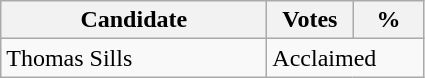<table class="wikitable">
<tr>
<th style="width: 170px">Candidate</th>
<th style="width: 50px">Votes</th>
<th style="width: 40px">%</th>
</tr>
<tr>
<td>Thomas Sills</td>
<td colspan="2">Acclaimed</td>
</tr>
</table>
